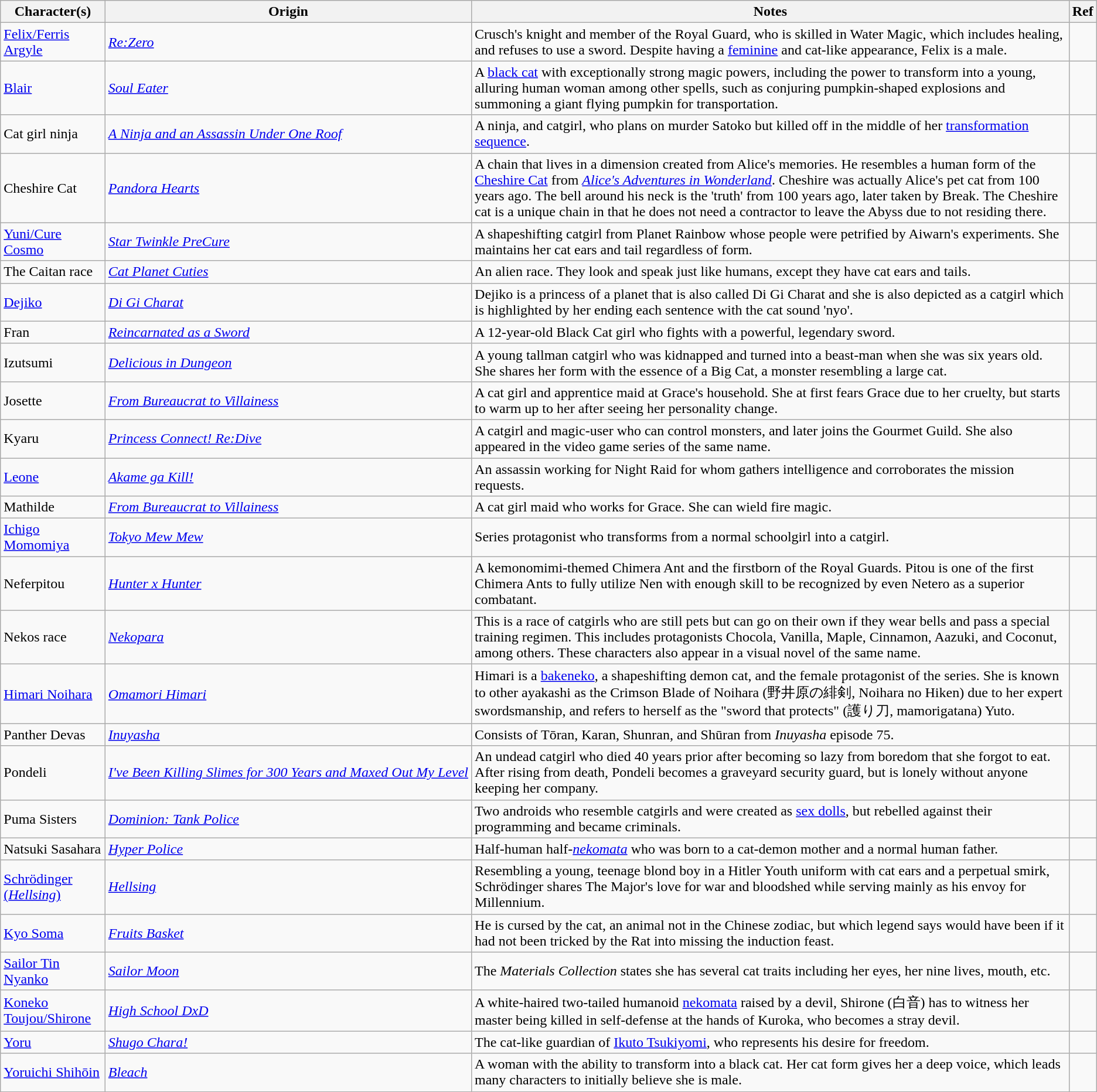<table class="wikitable sortable">
<tr>
<th>Character(s)</th>
<th>Origin</th>
<th>Notes</th>
<th>Ref</th>
</tr>
<tr>
<td><a href='#'>Felix/Ferris Argyle</a></td>
<td nowrap><em><a href='#'>Re:Zero</a></em></td>
<td>Crusch's knight and member of the Royal Guard, who is skilled in Water Magic, which includes healing, and refuses to use a sword. Despite having a <a href='#'>feminine</a> and cat-like appearance, Felix is a male.</td>
<td></td>
</tr>
<tr>
<td><a href='#'>Blair</a></td>
<td nowrap><em><a href='#'>Soul Eater</a></em></td>
<td>A <a href='#'>black cat</a> with exceptionally strong magic powers, including the power to transform into a young, alluring human woman among other spells, such as conjuring pumpkin-shaped explosions and summoning a giant flying pumpkin for transportation.</td>
<td></td>
</tr>
<tr>
<td>Cat girl ninja</td>
<td nowrap><em><a href='#'>A Ninja and an Assassin Under One Roof</a></em></td>
<td>A ninja, and catgirl, who plans on murder Satoko but killed off in the middle of her <a href='#'>transformation sequence</a>.</td>
<td></td>
</tr>
<tr>
<td>Cheshire Cat</td>
<td nowrap><em><a href='#'>Pandora Hearts</a></em></td>
<td>A chain that lives in a dimension created from Alice's memories. He resembles a human form of the <a href='#'>Cheshire Cat</a> from <em><a href='#'>Alice's Adventures in Wonderland</a></em>. Cheshire was actually Alice's pet cat from 100 years ago. The bell around his neck is the 'truth' from 100 years ago, later taken by Break. The Cheshire cat is a unique chain in that he does not need a contractor to leave the Abyss due to not residing there.</td>
<td></td>
</tr>
<tr>
<td><a href='#'>Yuni/Cure Cosmo</a></td>
<td nowrap><em><a href='#'>Star Twinkle PreCure</a></em></td>
<td>A shapeshifting catgirl from Planet Rainbow whose people were petrified by Aiwarn's experiments. She maintains her cat ears and tail regardless of form.</td>
<td></td>
</tr>
<tr>
<td>The Caitan race</td>
<td nowrap><em><a href='#'>Cat Planet Cuties</a></em></td>
<td>An alien race. They look and speak just like humans, except they have cat ears and tails.</td>
<td></td>
</tr>
<tr>
<td><a href='#'>Dejiko</a></td>
<td nowrap><em><a href='#'>Di Gi Charat</a></em></td>
<td>Dejiko is a princess of a planet that is also called Di Gi Charat and she is also depicted as a catgirl which is highlighted by her ending each sentence with the cat sound 'nyo'.</td>
<td></td>
</tr>
<tr>
<td>Fran</td>
<td nowrap><em><a href='#'>Reincarnated as a Sword</a></em></td>
<td>A 12-year-old Black Cat girl who fights with a powerful, legendary sword.</td>
<td></td>
</tr>
<tr>
<td>Izutsumi</td>
<td nowrap><em><a href='#'>Delicious in Dungeon</a></em></td>
<td>A young tallman catgirl who was kidnapped and turned into a beast-man when she was six years old. She shares her form with the essence of a Big Cat, a monster resembling a large cat.</td>
<td></td>
</tr>
<tr>
<td>Josette</td>
<td nowrap><em><a href='#'>From Bureaucrat to Villainess</a></em></td>
<td>A cat girl and apprentice maid at Grace's household. She at first fears Grace due to her cruelty, but starts to warm up to her after seeing her personality change.</td>
<td></td>
</tr>
<tr>
<td>Kyaru</td>
<td nowrap><em><a href='#'>Princess Connect! Re:Dive</a></em></td>
<td>A catgirl and magic-user who can control monsters, and later joins the Gourmet Guild. She also appeared in the video game series of the same name.</td>
<td></td>
</tr>
<tr>
<td><a href='#'>Leone</a></td>
<td nowrap><em><a href='#'>Akame ga Kill!</a></em></td>
<td>An assassin working for Night Raid for whom gathers intelligence and corroborates the mission requests.</td>
<td></td>
</tr>
<tr>
<td>Mathilde</td>
<td nowrap><em><a href='#'>From Bureaucrat to Villainess</a></em></td>
<td>A cat girl maid who works for Grace. She can wield fire magic.</td>
<td></td>
</tr>
<tr>
<td><a href='#'>Ichigo Momomiya</a></td>
<td nowrap><em><a href='#'>Tokyo Mew Mew</a></em></td>
<td>Series protagonist who transforms from a normal schoolgirl into a catgirl.</td>
<td></td>
</tr>
<tr>
<td>Neferpitou</td>
<td nowrap><em><a href='#'>Hunter x Hunter</a></em></td>
<td>A kemonomimi-themed Chimera Ant and the firstborn of the Royal Guards. Pitou is one of the first Chimera Ants to fully utilize Nen with enough skill to be recognized by even Netero as a superior combatant.</td>
<td></td>
</tr>
<tr>
<td>Nekos race</td>
<td nowrap><em><a href='#'>Nekopara</a></em></td>
<td>This is a race of catgirls who are still pets but can go on their own if they wear bells and pass a special training regimen. This includes protagonists Chocola, Vanilla, Maple, Cinnamon, Aazuki, and Coconut, among others. These characters also appear in a visual novel of the same name.</td>
<td></td>
</tr>
<tr>
<td><a href='#'>Himari Noihara</a></td>
<td nowrap><em><a href='#'>Omamori Himari</a></em></td>
<td>Himari is a <a href='#'>bakeneko</a>, a shapeshifting demon cat, and the female protagonist of the series. She is known to other ayakashi as the Crimson Blade of Noihara (野井原の緋剣, Noihara no Hiken) due to her expert swordsmanship, and refers to herself as the "sword that protects" (護り刀, mamorigatana) Yuto.</td>
<td></td>
</tr>
<tr>
<td>Panther Devas</td>
<td nowrap><em><a href='#'>Inuyasha</a></em></td>
<td>Consists of Tōran, Karan, Shunran, and Shūran from <em>Inuyasha</em> episode 75.</td>
<td></td>
</tr>
<tr>
<td>Pondeli</td>
<td nowrap><em><a href='#'>I've Been Killing Slimes for 300 Years and Maxed Out My Level</a></em></td>
<td>An undead catgirl who died 40 years prior after becoming so lazy from boredom that she forgot to eat. After rising from death, Pondeli becomes a graveyard security guard, but is lonely without anyone keeping her company.</td>
<td></td>
</tr>
<tr>
<td>Puma Sisters</td>
<td nowrap><em><a href='#'>Dominion: Tank Police</a></em></td>
<td>Two androids who resemble catgirls and were created as <a href='#'>sex dolls</a>, but rebelled against their programming and became criminals.</td>
<td></td>
</tr>
<tr>
<td>Natsuki Sasahara</td>
<td nowrap><em><a href='#'>Hyper Police</a></em></td>
<td>Half-human half-<em><a href='#'>nekomata</a></em> who was born to a cat-demon mother and a normal human father.</td>
<td></td>
</tr>
<tr>
<td><a href='#'>Schrödinger (<em>Hellsing</em>)</a></td>
<td nowrap><em><a href='#'>Hellsing</a></em></td>
<td>Resembling a young, teenage blond boy in a Hitler Youth uniform with cat ears and a perpetual smirk, Schrödinger shares The Major's love for war and bloodshed while serving mainly as his envoy for Millennium.</td>
<td></td>
</tr>
<tr>
<td><a href='#'>Kyo Soma</a></td>
<td nowrap><em><a href='#'>Fruits Basket</a></em></td>
<td>He is cursed by the cat, an animal not in the Chinese zodiac, but which legend says would have been if it had not been tricked by the Rat into missing the induction feast.</td>
<td></td>
</tr>
<tr>
<td><a href='#'>Sailor Tin Nyanko</a></td>
<td nowrap><em><a href='#'>Sailor Moon</a></em></td>
<td>The <em>Materials Collection</em> states she has several cat traits including her eyes, her nine lives, mouth, etc.</td>
<td></td>
</tr>
<tr>
<td><a href='#'>Koneko Toujou/Shirone</a></td>
<td nowrap><em><a href='#'>High School DxD</a></em></td>
<td>A white-haired two-tailed humanoid <a href='#'>nekomata</a> raised by a devil, Shirone (白音) has to witness her master being killed in self-defense at the hands of Kuroka, who becomes a stray devil.</td>
<td></td>
</tr>
<tr>
<td><a href='#'>Yoru</a></td>
<td nowrap><em><a href='#'>Shugo Chara!</a></em></td>
<td>The cat-like guardian of <a href='#'>Ikuto Tsukiyomi</a>, who represents his desire for freedom.</td>
<td></td>
</tr>
<tr>
<td><a href='#'>Yoruichi Shihōin</a></td>
<td nowrap><em><a href='#'>Bleach</a></em></td>
<td>A woman with the ability to transform into a black cat. Her cat form gives her a deep voice, which leads many characters to initially believe she is male.</td>
<td></td>
</tr>
</table>
